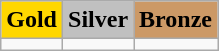<table class=wikitable>
<tr>
<td align=center bgcolor=gold> <strong>Gold</strong></td>
<td align=center bgcolor=silver> <strong>Silver</strong></td>
<td align=center bgcolor=cc9966> <strong>Bronze</strong></td>
</tr>
<tr>
<td></td>
<td></td>
<td></td>
</tr>
</table>
